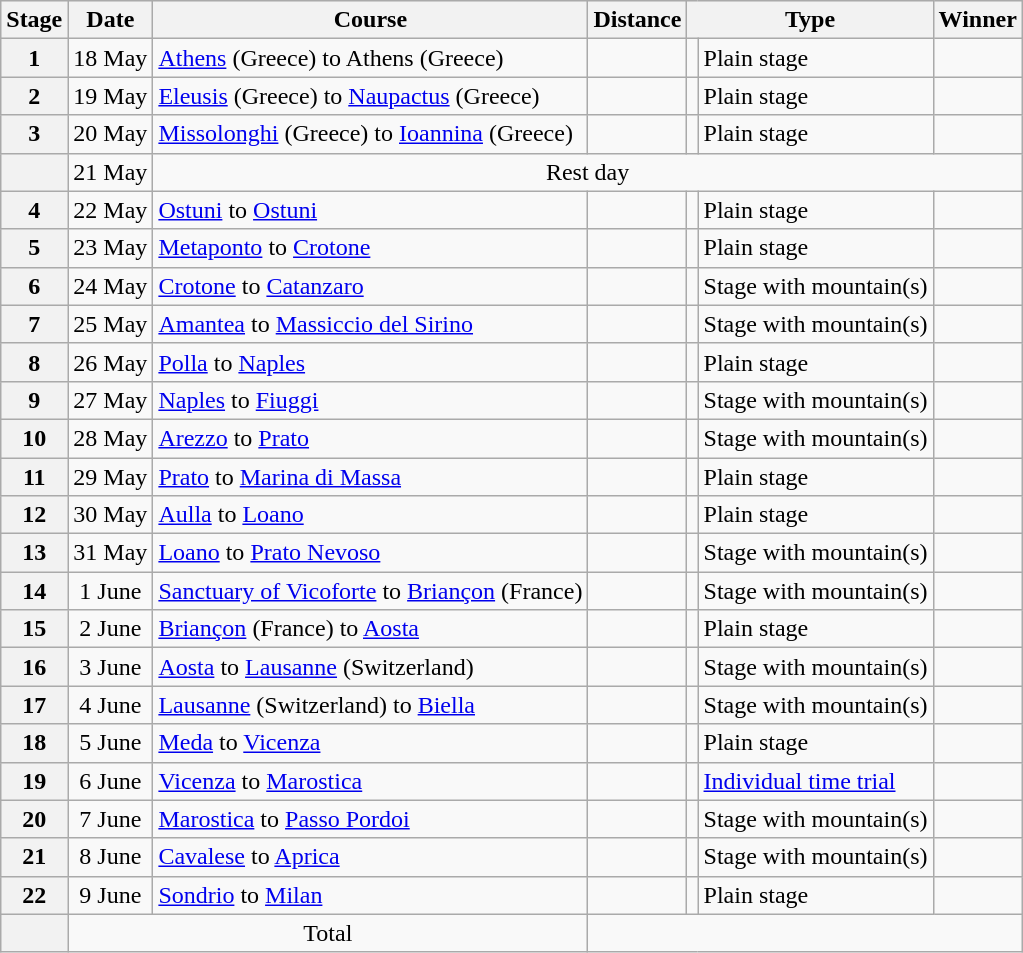<table class="wikitable">
<tr style="background:#efefef;">
<th>Stage</th>
<th>Date</th>
<th>Course</th>
<th>Distance</th>
<th colspan="2">Type</th>
<th>Winner</th>
</tr>
<tr>
<th style="text-align:center">1</th>
<td style="text-align:center;">18 May</td>
<td><a href='#'>Athens</a> (Greece) to Athens (Greece)</td>
<td style="text-align:center;"></td>
<td style="text-align:center;"></td>
<td>Plain stage</td>
<td></td>
</tr>
<tr>
<th style="text-align:center">2</th>
<td style="text-align:center;">19 May</td>
<td><a href='#'>Eleusis</a> (Greece) to <a href='#'>Naupactus</a> (Greece)</td>
<td style="text-align:center;"></td>
<td style="text-align:center;"></td>
<td>Plain stage</td>
<td></td>
</tr>
<tr>
<th style="text-align:center">3</th>
<td style="text-align:center;">20 May</td>
<td><a href='#'>Missolonghi</a> (Greece) to <a href='#'>Ioannina</a> (Greece)</td>
<td style="text-align:center;"></td>
<td style="text-align:center;"></td>
<td>Plain stage</td>
<td></td>
</tr>
<tr>
<th></th>
<td style="text-align:center;">21 May</td>
<td colspan="6" style="text-align:center;">Rest day</td>
</tr>
<tr>
<th style="text-align:center">4</th>
<td style="text-align:center;">22 May</td>
<td><a href='#'>Ostuni</a> to <a href='#'>Ostuni</a></td>
<td style="text-align:center;"></td>
<td style="text-align:center;"></td>
<td>Plain stage</td>
<td></td>
</tr>
<tr>
<th style="text-align:center">5</th>
<td style="text-align:center;">23 May</td>
<td><a href='#'>Metaponto</a> to <a href='#'>Crotone</a></td>
<td style="text-align:center;"></td>
<td style="text-align:center;"></td>
<td>Plain stage</td>
<td></td>
</tr>
<tr>
<th style="text-align:center">6</th>
<td style="text-align:center;">24 May</td>
<td><a href='#'>Crotone</a> to <a href='#'>Catanzaro</a></td>
<td style="text-align:center;"></td>
<td style="text-align:center;"></td>
<td>Stage with mountain(s)</td>
<td></td>
</tr>
<tr>
<th style="text-align:center">7</th>
<td style="text-align:center;">25 May</td>
<td><a href='#'>Amantea</a> to <a href='#'>Massiccio del Sirino</a></td>
<td style="text-align:center;"></td>
<td style="text-align:center;"></td>
<td>Stage with mountain(s)</td>
<td></td>
</tr>
<tr>
<th style="text-align:center">8</th>
<td style="text-align:center;">26 May</td>
<td><a href='#'>Polla</a> to <a href='#'>Naples</a></td>
<td style="text-align:center;"></td>
<td style="text-align:center;"></td>
<td>Plain stage</td>
<td></td>
</tr>
<tr>
<th style="text-align:center">9</th>
<td style="text-align:center;">27 May</td>
<td><a href='#'>Naples</a> to <a href='#'>Fiuggi</a></td>
<td style="text-align:center;"></td>
<td style="text-align:center;"></td>
<td>Stage with mountain(s)</td>
<td></td>
</tr>
<tr>
<th style="text-align:center">10</th>
<td style="text-align:center;">28 May</td>
<td><a href='#'>Arezzo</a> to <a href='#'>Prato</a></td>
<td style="text-align:center;"></td>
<td style="text-align:center;"></td>
<td>Stage with mountain(s)</td>
<td></td>
</tr>
<tr>
<th style="text-align:center">11</th>
<td style="text-align:center;">29 May</td>
<td><a href='#'>Prato</a> to <a href='#'>Marina di Massa</a></td>
<td style="text-align:center;"></td>
<td style="text-align:center;"></td>
<td>Plain stage</td>
<td></td>
</tr>
<tr>
<th style="text-align:center">12</th>
<td style="text-align:center;">30 May</td>
<td><a href='#'>Aulla</a> to <a href='#'>Loano</a></td>
<td style="text-align:center;"></td>
<td style="text-align:center;"></td>
<td>Plain stage</td>
<td></td>
</tr>
<tr>
<th style="text-align:center">13</th>
<td style="text-align:center;">31 May</td>
<td><a href='#'>Loano</a> to <a href='#'>Prato Nevoso</a></td>
<td style="text-align:center;"></td>
<td style="text-align:center;"></td>
<td>Stage with mountain(s)</td>
<td></td>
</tr>
<tr>
<th style="text-align:center">14</th>
<td style="text-align:center;">1 June</td>
<td><a href='#'>Sanctuary of Vicoforte</a> to <a href='#'>Briançon</a> (France)</td>
<td style="text-align:center;"></td>
<td style="text-align:center;"></td>
<td>Stage with mountain(s)</td>
<td></td>
</tr>
<tr>
<th style="text-align:center">15</th>
<td style="text-align:center;">2 June</td>
<td><a href='#'>Briançon</a> (France) to <a href='#'>Aosta</a></td>
<td style="text-align:center;"></td>
<td style="text-align:center;"></td>
<td>Plain stage</td>
<td></td>
</tr>
<tr>
<th style="text-align:center">16</th>
<td style="text-align:center;">3 June</td>
<td><a href='#'>Aosta</a> to <a href='#'>Lausanne</a> (Switzerland)</td>
<td style="text-align:center;"></td>
<td style="text-align:center;"></td>
<td>Stage with mountain(s)</td>
<td></td>
</tr>
<tr>
<th style="text-align:center">17</th>
<td style="text-align:center;">4 June</td>
<td><a href='#'>Lausanne</a> (Switzerland) to <a href='#'>Biella</a></td>
<td style="text-align:center;"></td>
<td style="text-align:center;"></td>
<td>Stage with mountain(s)</td>
<td></td>
</tr>
<tr>
<th style="text-align:center">18</th>
<td style="text-align:center;">5 June</td>
<td><a href='#'>Meda</a> to <a href='#'>Vicenza</a></td>
<td style="text-align:center;"></td>
<td style="text-align:center;"></td>
<td>Plain stage</td>
<td></td>
</tr>
<tr>
<th style="text-align:center">19</th>
<td style="text-align:center;">6 June</td>
<td><a href='#'>Vicenza</a> to <a href='#'>Marostica</a></td>
<td style="text-align:center;"></td>
<td style="text-align:center;"></td>
<td><a href='#'>Individual time trial</a></td>
<td></td>
</tr>
<tr>
<th style="text-align:center">20</th>
<td style="text-align:center;">7 June</td>
<td><a href='#'>Marostica</a> to <a href='#'>Passo Pordoi</a></td>
<td style="text-align:center;"></td>
<td style="text-align:center;"></td>
<td>Stage with mountain(s)</td>
<td></td>
</tr>
<tr>
<th style="text-align:center">21</th>
<td style="text-align:center;">8 June</td>
<td><a href='#'>Cavalese</a> to <a href='#'>Aprica</a></td>
<td style="text-align:center;"></td>
<td style="text-align:center;"></td>
<td>Stage with mountain(s)</td>
<td></td>
</tr>
<tr>
<th style="text-align:center">22</th>
<td style="text-align:center;">9 June</td>
<td><a href='#'>Sondrio</a> to <a href='#'>Milan</a></td>
<td style="text-align:center;"></td>
<td style="text-align:center;"></td>
<td>Plain stage</td>
<td></td>
</tr>
<tr>
<th></th>
<td colspan="2" style="text-align:center;">Total</td>
<td colspan="5" style="text-align:center;"></td>
</tr>
</table>
